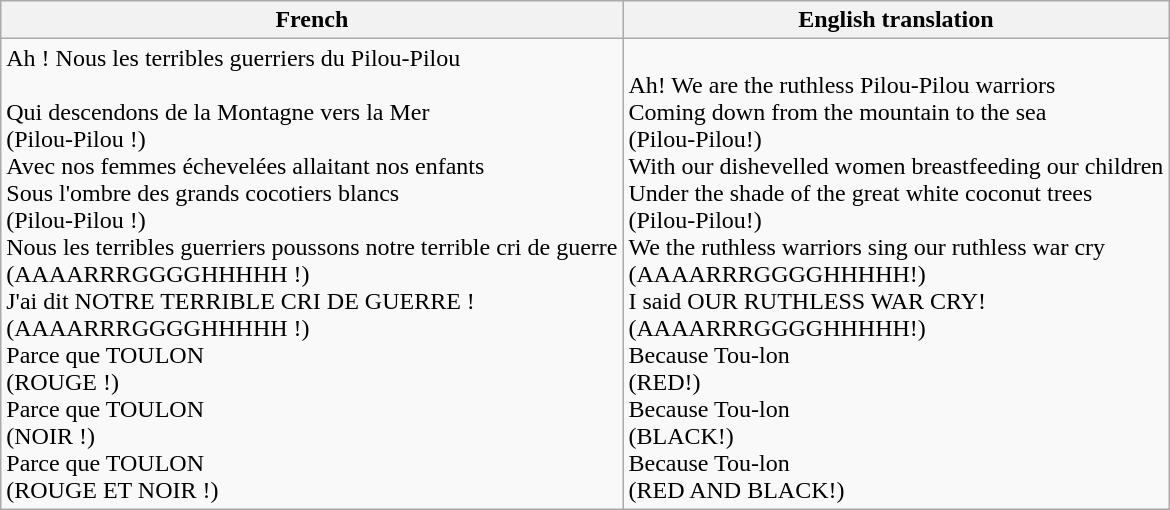<table class="wikitable">
<tr>
<th>French</th>
<th>English translation</th>
</tr>
<tr>
<td>Ah ! Nous les terribles guerriers du Pilou-Pilou<br><br>Qui descendons de la Montagne vers la Mer<br>
(Pilou-Pilou !)<br>
Avec nos femmes échevelées allaitant nos enfants<br>
Sous l'ombre des grands cocotiers blancs<br>
(Pilou-Pilou !)<br>
Nous les terribles guerriers poussons notre terrible cri de guerre<br>
(AAAARRRGGGGHHHHH !)<br>
J'ai dit NOTRE TERRIBLE CRI DE GUERRE !<br>
(AAAARRRGGGGHHHHH !)<br>
Parce que TOULON<br>
(ROUGE !)<br>
Parce que TOULON<br>
(NOIR !)<br>
Parce que TOULON<br>
(ROUGE ET NOIR !)</td>
<td><br>Ah! We are the ruthless Pilou-Pilou warriors<br>
Coming down from the mountain to the sea<br>
(Pilou-Pilou!)<br>
With our dishevelled women breastfeeding our children<br>
Under the shade of the great white coconut trees<br>
(Pilou-Pilou!)<br>
We the ruthless warriors sing our ruthless war cry<br>
(AAAARRRGGGGHHHHH!)<br>
I said OUR RUTHLESS WAR CRY!<br>
(AAAARRRGGGGHHHHH!)<br>
Because Tou-lon<br>
(RED!)<br>
Because Tou-lon<br>
(BLACK!)<br>
Because Tou-lon<br>
(RED AND BLACK!)</td>
</tr>
</table>
